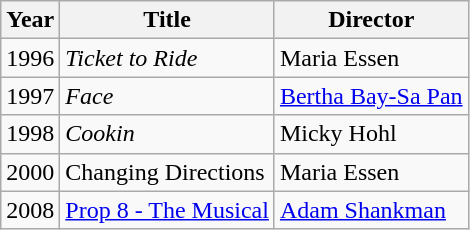<table class="wikitable">
<tr>
<th>Year</th>
<th>Title</th>
<th>Director</th>
</tr>
<tr>
<td>1996</td>
<td><em>Ticket to Ride</em></td>
<td>Maria Essen</td>
</tr>
<tr>
<td>1997</td>
<td><em>Face</em></td>
<td><a href='#'>Bertha Bay-Sa Pan</a></td>
</tr>
<tr>
<td>1998</td>
<td><em>Cookin<strong></td>
<td>Micky Hohl</td>
</tr>
<tr>
<td>2000</td>
<td></em>Changing Directions<em></td>
<td>Maria Essen</td>
</tr>
<tr>
<td>2008</td>
<td></em><a href='#'>Prop 8 - The Musical</a><em></td>
<td><a href='#'>Adam Shankman</a></td>
</tr>
</table>
